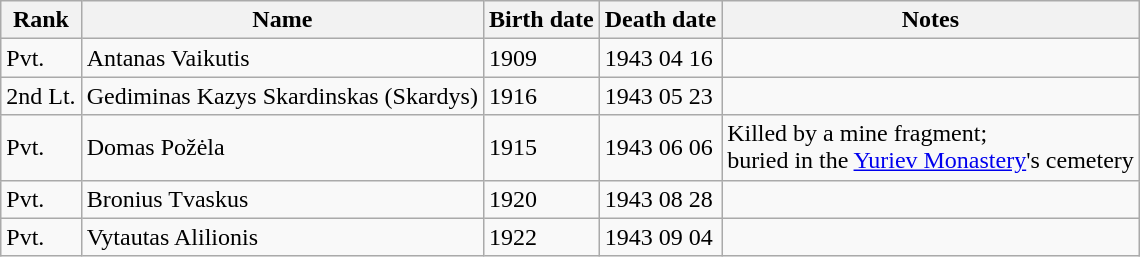<table class="wikitable">
<tr>
<th>Rank</th>
<th>Name</th>
<th>Birth date</th>
<th>Death date</th>
<th>Notes</th>
</tr>
<tr>
<td>Pvt.</td>
<td>Antanas Vaikutis</td>
<td>1909</td>
<td>1943 04 16</td>
<td></td>
</tr>
<tr>
<td>2nd Lt.</td>
<td>Gediminas Kazys Skardinskas (Skardys)</td>
<td>1916</td>
<td>1943 05 23</td>
<td></td>
</tr>
<tr>
<td>Pvt.</td>
<td>Domas Po­žėla</td>
<td>1915</td>
<td>1943 06 06</td>
<td>Killed by a mine fragment;<br>buried in the <a href='#'>Yuriev Monastery</a>'s cemetery</td>
</tr>
<tr>
<td>Pvt.</td>
<td>Bronius Tvaskus</td>
<td>1920</td>
<td>1943 08 28</td>
<td></td>
</tr>
<tr>
<td>Pvt.</td>
<td>Vytautas Alilionis</td>
<td>1922</td>
<td>1943 09 04</td>
<td></td>
</tr>
</table>
